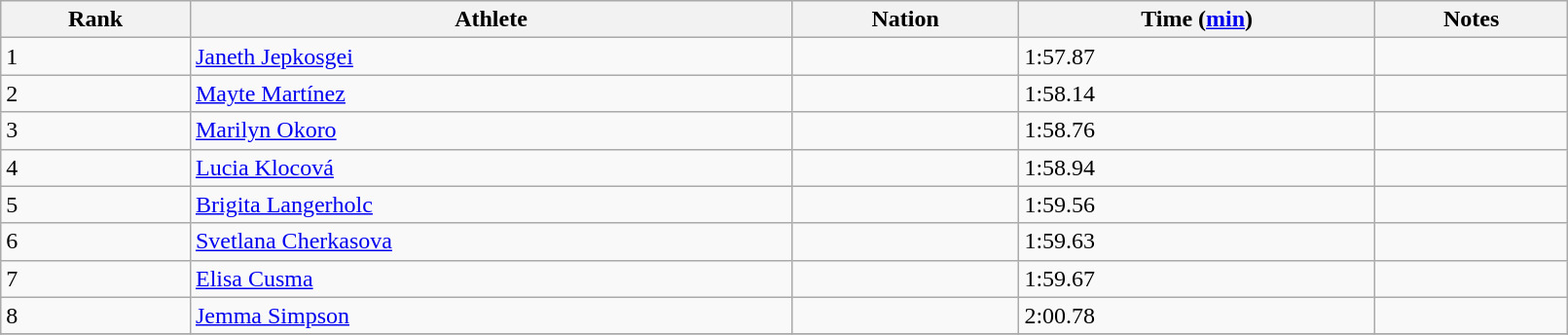<table class="wikitable" style="text=align:center;" width=85%>
<tr>
<th>Rank</th>
<th>Athlete</th>
<th>Nation</th>
<th>Time (<a href='#'>min</a>)</th>
<th>Notes</th>
</tr>
<tr>
<td>1</td>
<td><a href='#'>Janeth Jepkosgei</a></td>
<td></td>
<td>1:57.87</td>
<td></td>
</tr>
<tr>
<td>2</td>
<td><a href='#'>Mayte Martínez</a></td>
<td></td>
<td>1:58.14</td>
<td></td>
</tr>
<tr>
<td>3</td>
<td><a href='#'>Marilyn Okoro</a></td>
<td></td>
<td>1:58.76</td>
<td></td>
</tr>
<tr>
<td>4</td>
<td><a href='#'>Lucia Klocová</a></td>
<td></td>
<td>1:58.94</td>
<td></td>
</tr>
<tr>
<td>5</td>
<td><a href='#'>Brigita Langerholc</a></td>
<td></td>
<td>1:59.56</td>
<td></td>
</tr>
<tr>
<td>6</td>
<td><a href='#'>Svetlana Cherkasova</a></td>
<td></td>
<td>1:59.63</td>
<td></td>
</tr>
<tr>
<td>7</td>
<td><a href='#'>Elisa Cusma</a></td>
<td></td>
<td>1:59.67</td>
<td></td>
</tr>
<tr>
<td>8</td>
<td><a href='#'>Jemma Simpson</a></td>
<td></td>
<td>2:00.78</td>
<td></td>
</tr>
<tr>
</tr>
</table>
